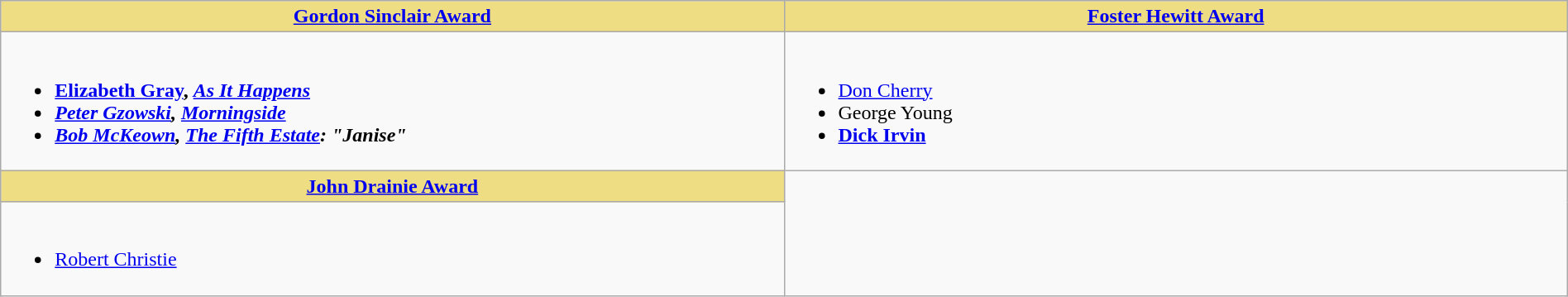<table class=wikitable width="100%">
<tr>
<th style="background:#EEDD82; width:50%"><a href='#'>Gordon Sinclair Award</a></th>
<th style="background:#EEDD82; width:50%"><a href='#'>Foster Hewitt Award</a></th>
</tr>
<tr>
<td valign="top"><br><ul><li> <strong><a href='#'>Elizabeth Gray</a>, <em><a href='#'>As It Happens</a><strong><em></li><li><a href='#'>Peter Gzowski</a>, </em><a href='#'>Morningside</a><em></li><li><a href='#'>Bob McKeown</a>, </em><a href='#'>The Fifth Estate</a><em>: "Janise"</li></ul></td>
<td valign="top"><br><ul><li> </strong><a href='#'>Don Cherry</a><strong></li><li> </strong>George Young<strong></li><li><a href='#'>Dick Irvin</a></li></ul></td>
</tr>
<tr>
<th style="background:#EEDD82; width:50%"><a href='#'>John Drainie Award</a></th>
</tr>
<tr>
<td valign="top"><br><ul><li> </strong><a href='#'>Robert Christie</a><strong></li></ul></td>
</tr>
</table>
